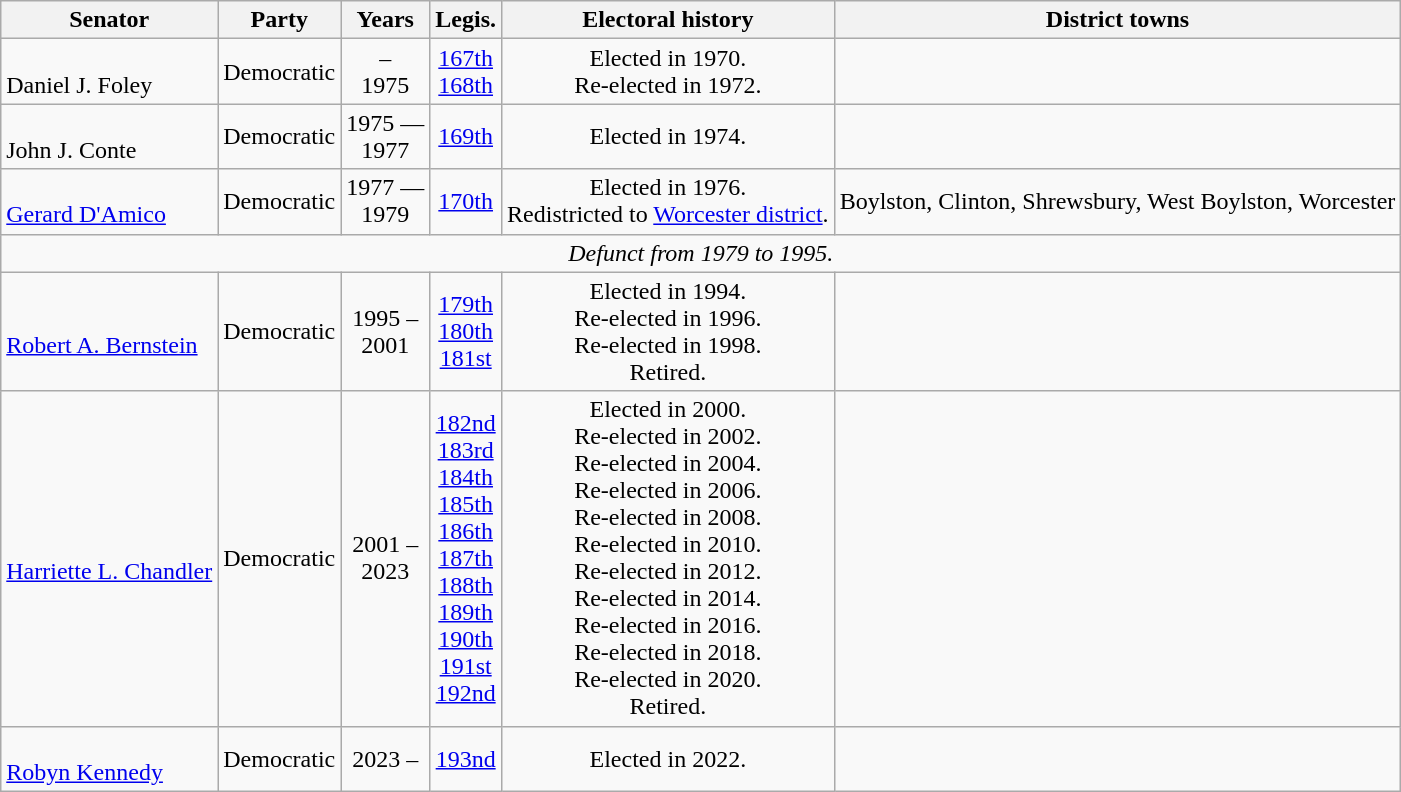<table class=wikitable style="text-align:center">
<tr>
<th>Senator</th>
<th>Party</th>
<th>Years</th>
<th>Legis.</th>
<th>Electoral history</th>
<th>District towns</th>
</tr>
<tr>
<td align=left nowrap><br>Daniel J. Foley</td>
<td>Democratic</td>
<td> –<br>1975</td>
<td><a href='#'>167th</a><br><a href='#'>168th</a></td>
<td>Elected in 1970.<br>Re-elected in 1972.<br></td>
<td></td>
</tr>
<tr>
<td align=left nowrap><br>John J. Conte</td>
<td>Democratic</td>
<td>1975 —<br>1977</td>
<td><a href='#'>169th</a></td>
<td>Elected in 1974.<br></td>
</tr>
<tr>
<td align=left nowrap><br><a href='#'>Gerard D'Amico</a></td>
<td>Democratic</td>
<td>1977 —<br>1979</td>
<td><a href='#'>170th</a></td>
<td>Elected in 1976.<br>Redistricted to <a href='#'>Worcester district</a>.</td>
<td>Boylston, Clinton, Shrewsbury, West Boylston, Worcester</td>
</tr>
<tr>
<td colspan="6" ><em>Defunct from 1979 to 1995.</em></td>
</tr>
<tr>
<td align=left nowrap><br><a href='#'>Robert A. Bernstein</a></td>
<td>Democratic</td>
<td>1995 –<br>2001</td>
<td><a href='#'>179th</a><br><a href='#'>180th</a><br><a href='#'>181st</a></td>
<td>Elected in 1994.<br>Re-elected in 1996.<br>Re-elected in 1998.<br>Retired.</td>
<td></td>
</tr>
<tr>
<td align=left nowrap><br><a href='#'>Harriette L. Chandler</a></td>
<td>Democratic</td>
<td>2001 –<br>2023</td>
<td><a href='#'>182nd</a><br><a href='#'>183rd</a><br><a href='#'>184th</a><br><a href='#'>185th</a><br><a href='#'>186th</a><br><a href='#'>187th</a><br><a href='#'>188th</a><br><a href='#'>189th</a><br><a href='#'>190th</a><br><a href='#'>191st</a><br><a href='#'>192nd</a></td>
<td>Elected in 2000.<br>Re-elected in 2002.<br>Re-elected in 2004.<br>Re-elected in 2006.<br>Re-elected in 2008.<br>Re-elected in 2010.<br>Re-elected in 2012.<br>Re-elected in 2014.<br>Re-elected in 2016.<br>Re-elected in 2018.<br>Re-elected in 2020.<br>Retired.</td>
<td></td>
</tr>
<tr>
<td align=left nowrap><br><a href='#'>Robyn Kennedy</a></td>
<td>Democratic</td>
<td>2023 –<br></td>
<td><a href='#'>193nd</a></td>
<td>Elected in 2022.</td>
<td></td>
</tr>
</table>
